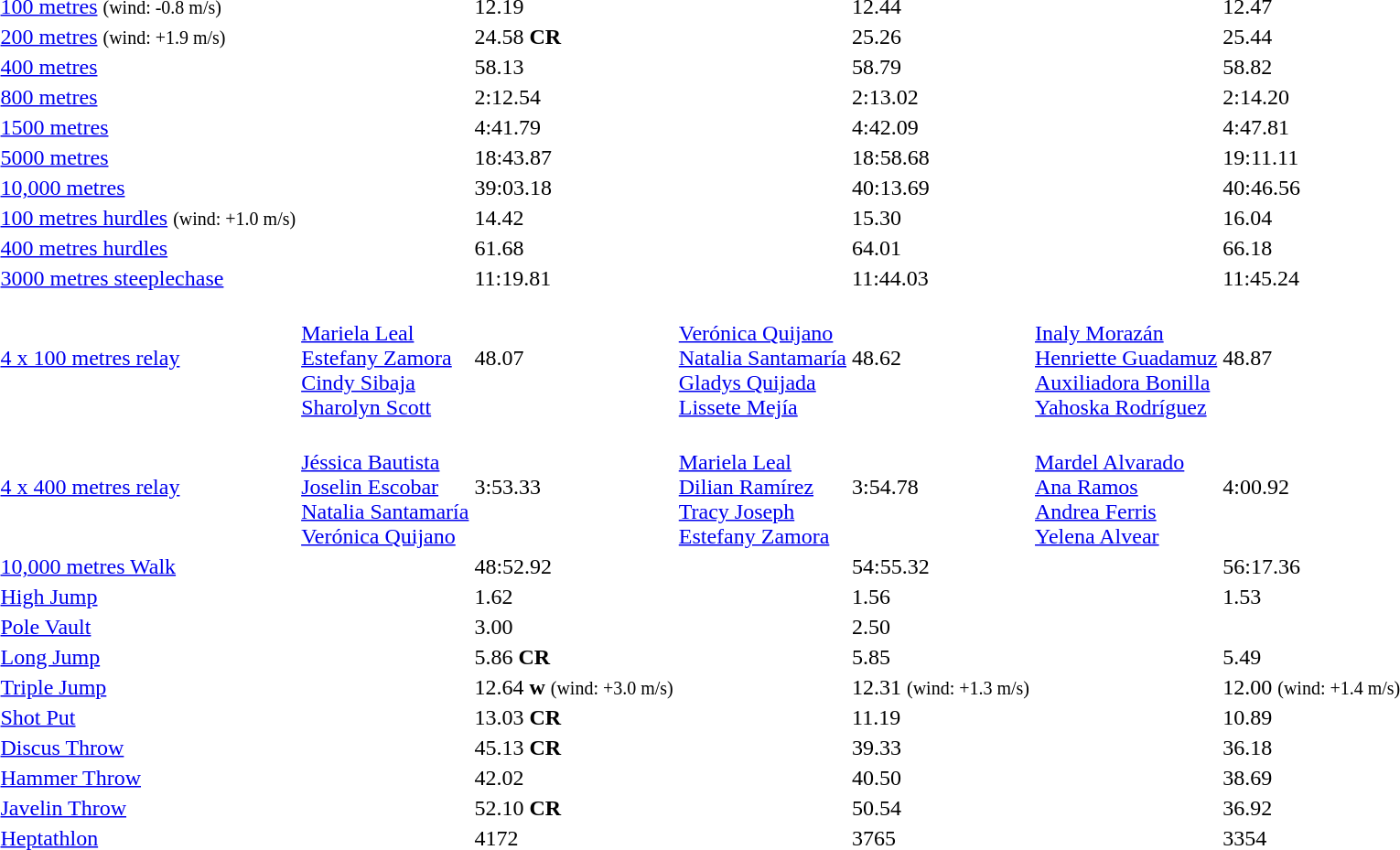<table>
<tr>
<td><a href='#'>100 metres</a> <small>(wind:  -0.8 m/s)</small></td>
<td></td>
<td>12.19</td>
<td></td>
<td>12.44</td>
<td><br></td>
<td>12.47</td>
</tr>
<tr>
<td><a href='#'>200 metres</a> <small>(wind: +1.9 m/s)</small></td>
<td></td>
<td>24.58 <strong>CR</strong></td>
<td></td>
<td>25.26</td>
<td></td>
<td>25.44</td>
</tr>
<tr>
<td><a href='#'>400 metres</a></td>
<td></td>
<td>58.13</td>
<td></td>
<td>58.79</td>
<td></td>
<td>58.82</td>
</tr>
<tr>
<td><a href='#'>800 metres</a></td>
<td></td>
<td>2:12.54</td>
<td></td>
<td>2:13.02</td>
<td></td>
<td>2:14.20</td>
</tr>
<tr>
<td><a href='#'>1500 metres</a></td>
<td></td>
<td>4:41.79</td>
<td></td>
<td>4:42.09</td>
<td></td>
<td>4:47.81</td>
</tr>
<tr>
<td><a href='#'>5000 metres</a></td>
<td></td>
<td>18:43.87</td>
<td></td>
<td>18:58.68</td>
<td></td>
<td>19:11.11</td>
</tr>
<tr>
<td><a href='#'>10,000 metres</a></td>
<td></td>
<td>39:03.18</td>
<td></td>
<td>40:13.69</td>
<td></td>
<td>40:46.56</td>
</tr>
<tr>
<td><a href='#'>100 metres hurdles</a> <small>(wind: +1.0 m/s)</small></td>
<td></td>
<td>14.42</td>
<td></td>
<td>15.30</td>
<td></td>
<td>16.04</td>
</tr>
<tr>
<td><a href='#'>400 metres hurdles</a></td>
<td></td>
<td>61.68</td>
<td></td>
<td>64.01</td>
<td></td>
<td>66.18</td>
</tr>
<tr>
<td><a href='#'>3000 metres steeplechase</a></td>
<td></td>
<td>11:19.81</td>
<td></td>
<td>11:44.03</td>
<td></td>
<td>11:45.24</td>
</tr>
<tr>
<td><a href='#'>4 x 100 metres relay</a></td>
<td> <br> <a href='#'>Mariela Leal</a> <br> <a href='#'>Estefany Zamora</a> <br> <a href='#'>Cindy Sibaja</a> <br> <a href='#'>Sharolyn Scott</a></td>
<td>48.07</td>
<td> <br> <a href='#'>Verónica Quijano</a> <br> <a href='#'>Natalia Santamaría</a> <br> <a href='#'>Gladys Quijada</a> <br> <a href='#'>Lissete Mejía</a></td>
<td>48.62</td>
<td> <br> <a href='#'>Inaly Morazán</a> <br> <a href='#'>Henriette Guadamuz</a> <br> <a href='#'>Auxiliadora Bonilla</a> <br> <a href='#'>Yahoska Rodríguez</a></td>
<td>48.87</td>
</tr>
<tr>
<td><a href='#'>4 x 400 metres relay</a></td>
<td> <br> <a href='#'>Jéssica Bautista</a> <br> <a href='#'>Joselin Escobar</a> <br> <a href='#'>Natalia Santamaría</a> <br> <a href='#'>Verónica Quijano</a></td>
<td>3:53.33</td>
<td> <br> <a href='#'>Mariela Leal</a> <br> <a href='#'>Dilian Ramírez</a> <br> <a href='#'>Tracy Joseph</a> <br> <a href='#'>Estefany Zamora</a></td>
<td>3:54.78</td>
<td> <br> <a href='#'>Mardel Alvarado</a> <br> <a href='#'>Ana Ramos</a> <br> <a href='#'>Andrea Ferris</a> <br> <a href='#'>Yelena Alvear</a></td>
<td>4:00.92</td>
</tr>
<tr>
<td><a href='#'>10,000 metres Walk</a></td>
<td></td>
<td>48:52.92</td>
<td></td>
<td>54:55.32</td>
<td></td>
<td>56:17.36</td>
</tr>
<tr>
<td><a href='#'>High Jump</a></td>
<td></td>
<td>1.62</td>
<td></td>
<td>1.56</td>
<td><br></td>
<td>1.53</td>
</tr>
<tr>
<td><a href='#'>Pole Vault</a></td>
<td></td>
<td>3.00</td>
<td></td>
<td>2.50</td>
<td></td>
<td></td>
</tr>
<tr>
<td><a href='#'>Long Jump</a></td>
<td></td>
<td>5.86 <strong>CR</strong></td>
<td></td>
<td>5.85</td>
<td></td>
<td>5.49</td>
</tr>
<tr>
<td><a href='#'>Triple Jump</a></td>
<td></td>
<td>12.64 <strong>w</strong> <small>(wind: +3.0 m/s)</small></td>
<td></td>
<td>12.31 <small>(wind: +1.3 m/s)</small></td>
<td></td>
<td>12.00 <small>(wind: +1.4 m/s)</small></td>
</tr>
<tr>
<td><a href='#'>Shot Put</a></td>
<td></td>
<td>13.03 <strong>CR</strong></td>
<td></td>
<td>11.19</td>
<td></td>
<td>10.89</td>
</tr>
<tr>
<td><a href='#'>Discus Throw</a></td>
<td></td>
<td>45.13 <strong>CR</strong></td>
<td></td>
<td>39.33</td>
<td></td>
<td>36.18</td>
</tr>
<tr>
<td><a href='#'>Hammer Throw</a></td>
<td></td>
<td>42.02</td>
<td></td>
<td>40.50</td>
<td></td>
<td>38.69</td>
</tr>
<tr>
<td><a href='#'>Javelin Throw</a></td>
<td></td>
<td>52.10 <strong>CR</strong></td>
<td></td>
<td>50.54</td>
<td></td>
<td>36.92</td>
</tr>
<tr>
<td><a href='#'>Heptathlon</a></td>
<td></td>
<td>4172</td>
<td></td>
<td>3765</td>
<td></td>
<td>3354</td>
</tr>
</table>
